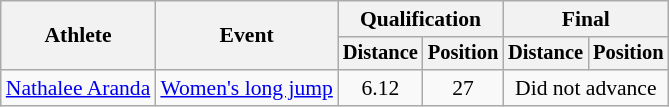<table class=wikitable style="font-size:90%">
<tr>
<th rowspan="2">Athlete</th>
<th rowspan="2">Event</th>
<th colspan="2">Qualification</th>
<th colspan="2">Final</th>
</tr>
<tr style="font-size:95%">
<th>Distance</th>
<th>Position</th>
<th>Distance</th>
<th>Position</th>
</tr>
<tr align=center>
<td align=left><a href='#'>Nathalee Aranda</a></td>
<td align=left><a href='#'>Women's long jump</a></td>
<td>6.12</td>
<td>27</td>
<td colspan="2">Did not advance</td>
</tr>
</table>
